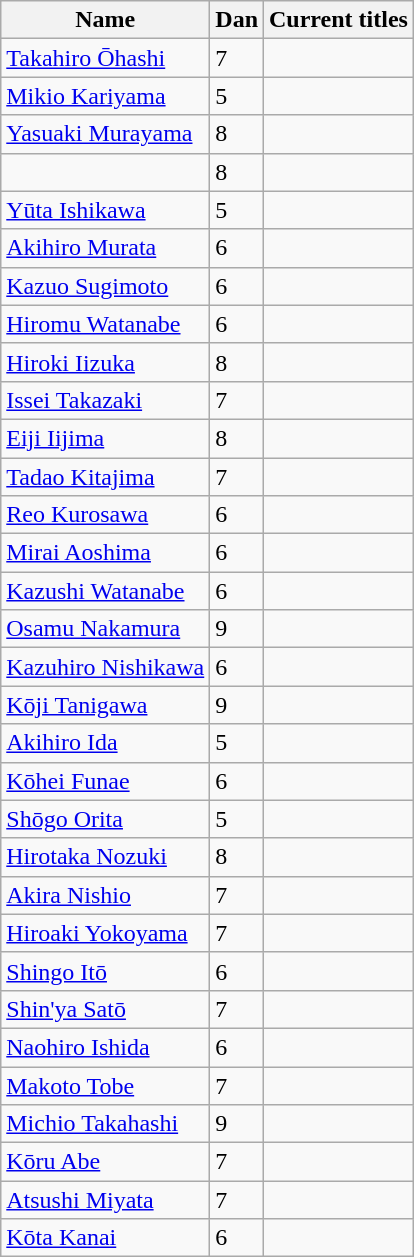<table class='wikitable' style="margin-right: 1.1em">
<tr>
<th>Name</th>
<th>Dan</th>
<th>Current titles</th>
</tr>
<tr>
<td><a href='#'>Takahiro Ōhashi</a></td>
<td>7</td>
<td></td>
</tr>
<tr>
<td><a href='#'>Mikio Kariyama</a></td>
<td>5</td>
<td></td>
</tr>
<tr>
<td><a href='#'>Yasuaki Murayama</a></td>
<td>8</td>
<td></td>
</tr>
<tr>
<td></td>
<td>8</td>
<td></td>
</tr>
<tr>
<td><a href='#'>Yūta Ishikawa</a></td>
<td>5</td>
<td></td>
</tr>
<tr>
<td><a href='#'>Akihiro Murata</a></td>
<td>6</td>
<td></td>
</tr>
<tr>
<td><a href='#'>Kazuo Sugimoto</a></td>
<td>6</td>
<td></td>
</tr>
<tr>
<td><a href='#'>Hiromu Watanabe</a></td>
<td>6</td>
<td></td>
</tr>
<tr>
<td><a href='#'>Hiroki Iizuka</a></td>
<td>8</td>
<td></td>
</tr>
<tr>
<td><a href='#'>Issei Takazaki</a></td>
<td>7</td>
<td></td>
</tr>
<tr>
<td><a href='#'>Eiji Iijima</a></td>
<td>8</td>
<td></td>
</tr>
<tr>
<td><a href='#'>Tadao Kitajima</a></td>
<td>7</td>
<td></td>
</tr>
<tr>
<td><a href='#'>Reo Kurosawa</a></td>
<td>6</td>
<td></td>
</tr>
<tr>
<td><a href='#'>Mirai Aoshima</a></td>
<td>6</td>
<td></td>
</tr>
<tr>
<td><a href='#'>Kazushi Watanabe</a></td>
<td>6</td>
<td></td>
</tr>
<tr>
<td><a href='#'>Osamu Nakamura</a></td>
<td>9</td>
<td></td>
</tr>
<tr>
<td><a href='#'>Kazuhiro Nishikawa</a></td>
<td>6</td>
<td></td>
</tr>
<tr>
<td><a href='#'>Kōji Tanigawa</a></td>
<td>9</td>
<td></td>
</tr>
<tr>
<td><a href='#'>Akihiro Ida</a></td>
<td>5</td>
<td></td>
</tr>
<tr>
<td><a href='#'>Kōhei Funae</a></td>
<td>6</td>
<td></td>
</tr>
<tr>
<td><a href='#'>Shōgo Orita</a></td>
<td>5</td>
<td></td>
</tr>
<tr>
<td><a href='#'>Hirotaka Nozuki</a></td>
<td>8</td>
<td></td>
</tr>
<tr>
<td><a href='#'>Akira Nishio</a></td>
<td>7</td>
</tr>
<tr>
<td><a href='#'>Hiroaki Yokoyama</a></td>
<td>7</td>
<td></td>
</tr>
<tr>
<td><a href='#'>Shingo Itō</a></td>
<td>6</td>
<td></td>
</tr>
<tr>
<td><a href='#'>Shin'ya Satō</a></td>
<td>7</td>
<td></td>
</tr>
<tr>
<td><a href='#'>Naohiro Ishida</a></td>
<td>6</td>
<td></td>
</tr>
<tr>
<td><a href='#'>Makoto Tobe</a></td>
<td>7</td>
<td></td>
</tr>
<tr>
<td><a href='#'>Michio Takahashi</a></td>
<td>9</td>
<td></td>
</tr>
<tr>
<td><a href='#'>Kōru Abe</a></td>
<td>7</td>
<td></td>
</tr>
<tr>
<td><a href='#'>Atsushi Miyata</a></td>
<td>7</td>
<td></td>
</tr>
<tr>
<td><a href='#'>Kōta Kanai</a></td>
<td>6</td>
<td><br></td>
</tr>
</table>
